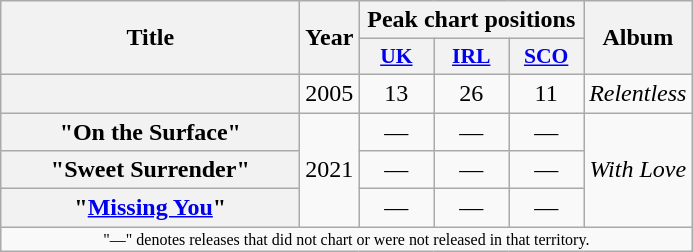<table class="wikitable plainrowheaders" style="text-align:center;">
<tr>
<th scope="col" rowspan="2" style="width:12em;">Title</th>
<th scope="col" rowspan="2">Year</th>
<th scope="col" colspan="3">Peak chart positions</th>
<th scope="col" rowspan="2">Album</th>
</tr>
<tr>
<th scope="col" style="width:3em;font-size:90%;"><a href='#'>UK</a><br></th>
<th scope="col" style="width:3em;font-size:90%;"><a href='#'>IRL</a><br></th>
<th scope="col" style="width:3em;font-size:90%;"><a href='#'>SCO</a><br></th>
</tr>
<tr>
<th scope="row"></th>
<td>2005</td>
<td>13</td>
<td>26</td>
<td>11</td>
<td><em>Relentless</em></td>
</tr>
<tr>
<th scope="row">"On the Surface"</th>
<td rowspan="3">2021</td>
<td>—</td>
<td>—</td>
<td>—</td>
<td rowspan="3"><em>With Love</em></td>
</tr>
<tr>
<th scope="row">"Sweet Surrender"</th>
<td>—</td>
<td>—</td>
<td>—</td>
</tr>
<tr>
<th scope="row">"<a href='#'>Missing You</a>"</th>
<td>—</td>
<td>—</td>
<td>—</td>
</tr>
<tr>
<td colspan="15" style="text-align:center; font-size:8pt;">"—" denotes releases that did not chart or were not released in that territory.</td>
</tr>
</table>
